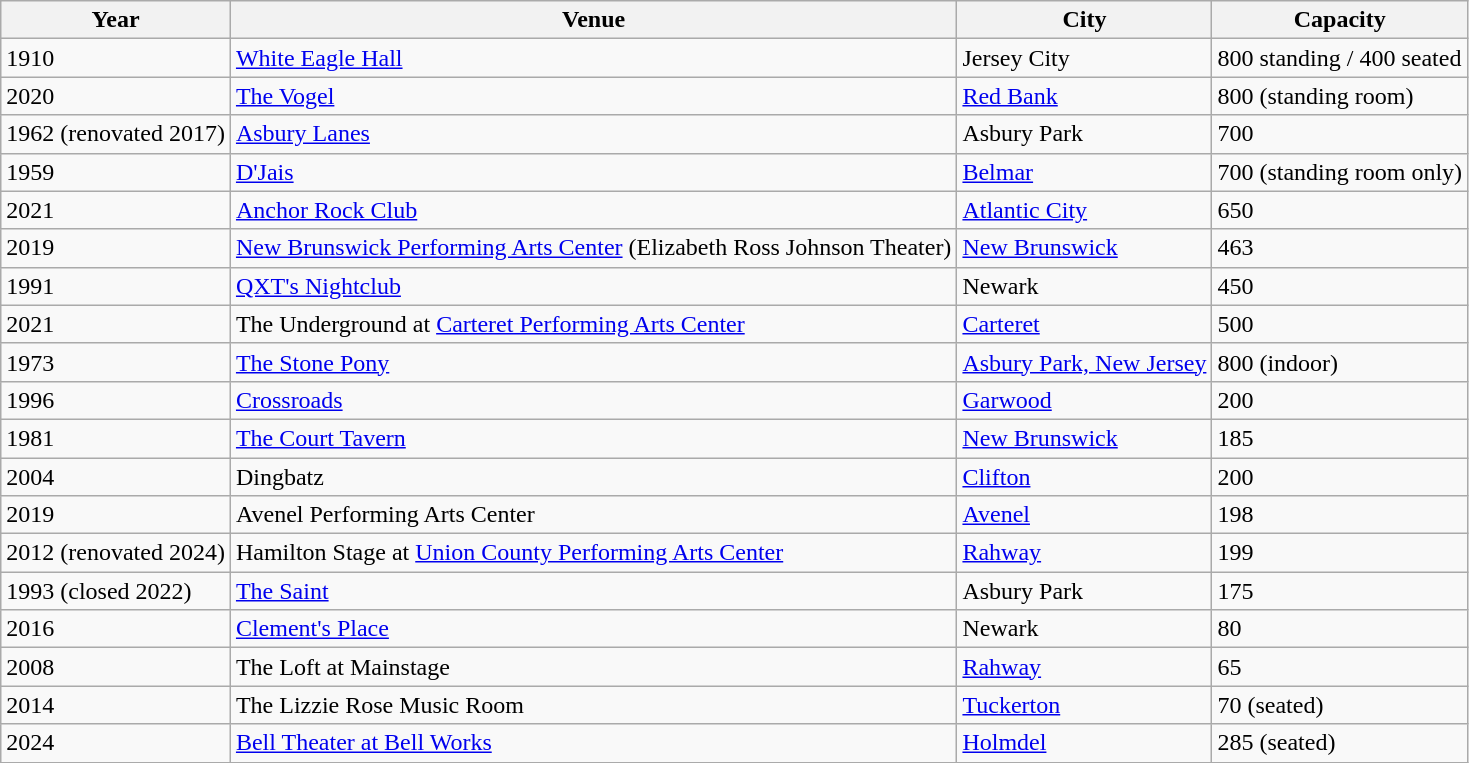<table class="wikitable sortable">
<tr>
<th>Year</th>
<th>Venue</th>
<th>City</th>
<th>Capacity</th>
</tr>
<tr>
<td>1910</td>
<td><a href='#'>White Eagle Hall</a></td>
<td>Jersey City</td>
<td>800 standing / 400 seated</td>
</tr>
<tr>
<td>2020</td>
<td><a href='#'>The Vogel</a></td>
<td><a href='#'>Red Bank</a></td>
<td>800 (standing room)</td>
</tr>
<tr>
<td>1962 (renovated 2017)</td>
<td><a href='#'>Asbury Lanes</a></td>
<td>Asbury Park</td>
<td>700</td>
</tr>
<tr>
<td>1959</td>
<td><a href='#'>D'Jais</a></td>
<td><a href='#'>Belmar</a></td>
<td>700 (standing room only)</td>
</tr>
<tr>
<td>2021</td>
<td><a href='#'>Anchor Rock Club</a></td>
<td><a href='#'>Atlantic City</a></td>
<td>650</td>
</tr>
<tr>
<td>2019</td>
<td><a href='#'>New Brunswick Performing Arts Center</a> (Elizabeth Ross Johnson Theater)</td>
<td><a href='#'>New Brunswick</a></td>
<td>463</td>
</tr>
<tr>
<td>1991</td>
<td><a href='#'>QXT's Nightclub</a></td>
<td>Newark</td>
<td>450</td>
</tr>
<tr>
<td>2021</td>
<td>The Underground at <a href='#'>Carteret Performing Arts Center</a></td>
<td><a href='#'>Carteret</a></td>
<td>500</td>
</tr>
<tr>
<td>1973</td>
<td><a href='#'>The Stone Pony</a></td>
<td><a href='#'>Asbury Park, New Jersey</a></td>
<td>800 (indoor)</td>
</tr>
<tr>
<td>1996</td>
<td><a href='#'>Crossroads</a></td>
<td><a href='#'>Garwood</a></td>
<td>200</td>
</tr>
<tr>
<td>1981</td>
<td><a href='#'>The Court Tavern</a></td>
<td><a href='#'>New Brunswick</a></td>
<td>185</td>
</tr>
<tr>
<td>2004</td>
<td>Dingbatz</td>
<td><a href='#'>Clifton</a></td>
<td>200</td>
</tr>
<tr>
<td>2019</td>
<td>Avenel Performing Arts Center</td>
<td><a href='#'>Avenel</a></td>
<td>198</td>
</tr>
<tr>
<td>2012 (renovated 2024)</td>
<td>Hamilton Stage at <a href='#'>Union County Performing Arts Center</a></td>
<td><a href='#'>Rahway</a></td>
<td>199</td>
</tr>
<tr>
<td>1993 (closed 2022)</td>
<td><a href='#'>The Saint</a></td>
<td>Asbury Park</td>
<td>175</td>
</tr>
<tr>
<td>2016</td>
<td><a href='#'>Clement's Place</a></td>
<td>Newark</td>
<td>80</td>
</tr>
<tr>
<td>2008</td>
<td>The Loft at Mainstage</td>
<td><a href='#'>Rahway</a></td>
<td>65</td>
</tr>
<tr>
<td>2014</td>
<td>The Lizzie Rose Music Room</td>
<td><a href='#'>Tuckerton</a></td>
<td>70 (seated)</td>
</tr>
<tr>
<td>2024</td>
<td><a href='#'>Bell Theater at Bell Works</a></td>
<td><a href='#'>Holmdel</a></td>
<td>285 (seated)</td>
</tr>
</table>
